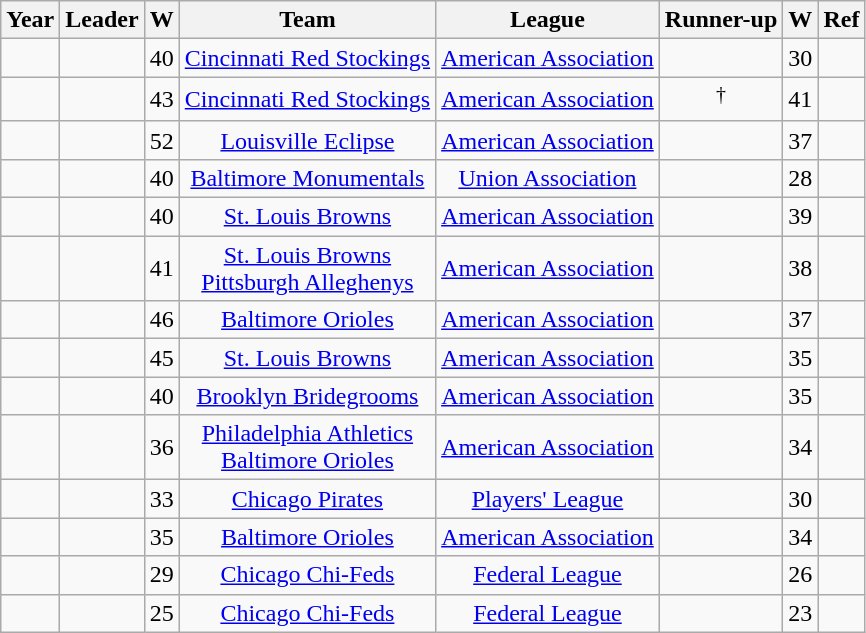<table class="wikitable sortable" style="text-align:center;">
<tr>
<th scope="col">Year</th>
<th scope="col">Leader</th>
<th scope="col">W</th>
<th scope="col">Team</th>
<th scope="col">League</th>
<th scope="col">Runner-up</th>
<th scope="col">W</th>
<th scope="col" class="unsortable">Ref</th>
</tr>
<tr>
<td scope="row"></td>
<td></td>
<td>40</td>
<td><a href='#'>Cincinnati Red Stockings</a></td>
<td><a href='#'>American Association</a></td>
<td></td>
<td>30</td>
<td></td>
</tr>
<tr>
<td scope="row"></td>
<td></td>
<td>43</td>
<td><a href='#'>Cincinnati Red Stockings</a></td>
<td><a href='#'>American Association</a></td>
<td><sup>†</sup></td>
<td>41</td>
<td></td>
</tr>
<tr>
<td scope="row"></td>
<td></td>
<td>52</td>
<td><a href='#'>Louisville Eclipse</a></td>
<td><a href='#'>American Association</a></td>
<td></td>
<td>37</td>
<td></td>
</tr>
<tr>
<td scope="row"></td>
<td></td>
<td>40</td>
<td><a href='#'>Baltimore Monumentals</a></td>
<td><a href='#'>Union Association</a></td>
<td></td>
<td>28</td>
<td></td>
</tr>
<tr>
<td scope="row"></td>
<td></td>
<td>40</td>
<td><a href='#'>St. Louis Browns</a></td>
<td><a href='#'>American Association</a></td>
<td></td>
<td>39</td>
<td></td>
</tr>
<tr>
<td scope="row"></td>
<td></td>
<td>41</td>
<td><a href='#'>St. Louis Browns</a><br><a href='#'>Pittsburgh Alleghenys</a></td>
<td><a href='#'>American Association</a></td>
<td></td>
<td>38</td>
<td></td>
</tr>
<tr>
<td scope="row"></td>
<td></td>
<td>46</td>
<td><a href='#'>Baltimore Orioles</a></td>
<td><a href='#'>American Association</a></td>
<td></td>
<td>37</td>
<td></td>
</tr>
<tr>
<td scope="row"></td>
<td></td>
<td>45</td>
<td><a href='#'>St. Louis Browns</a></td>
<td><a href='#'>American Association</a></td>
<td></td>
<td>35</td>
<td></td>
</tr>
<tr>
<td scope="row"></td>
<td></td>
<td>40</td>
<td><a href='#'>Brooklyn Bridegrooms</a></td>
<td><a href='#'>American Association</a></td>
<td></td>
<td>35</td>
<td></td>
</tr>
<tr>
<td scope="row"></td>
<td></td>
<td>36</td>
<td><a href='#'>Philadelphia Athletics</a><br><a href='#'>Baltimore Orioles</a></td>
<td><a href='#'>American Association</a></td>
<td></td>
<td>34</td>
<td></td>
</tr>
<tr>
<td scope="row"></td>
<td></td>
<td>33</td>
<td><a href='#'>Chicago Pirates</a></td>
<td><a href='#'>Players' League</a></td>
<td></td>
<td>30</td>
<td></td>
</tr>
<tr>
<td scope="row"></td>
<td></td>
<td>35</td>
<td><a href='#'>Baltimore Orioles</a></td>
<td><a href='#'>American Association</a></td>
<td></td>
<td>34</td>
<td></td>
</tr>
<tr>
<td scope="row"></td>
<td></td>
<td>29</td>
<td><a href='#'>Chicago Chi-Feds</a></td>
<td><a href='#'>Federal League</a></td>
<td></td>
<td>26</td>
<td></td>
</tr>
<tr>
<td scope="row"></td>
<td></td>
<td>25</td>
<td><a href='#'>Chicago Chi-Feds</a></td>
<td><a href='#'>Federal League</a></td>
<td></td>
<td>23</td>
<td></td>
</tr>
</table>
